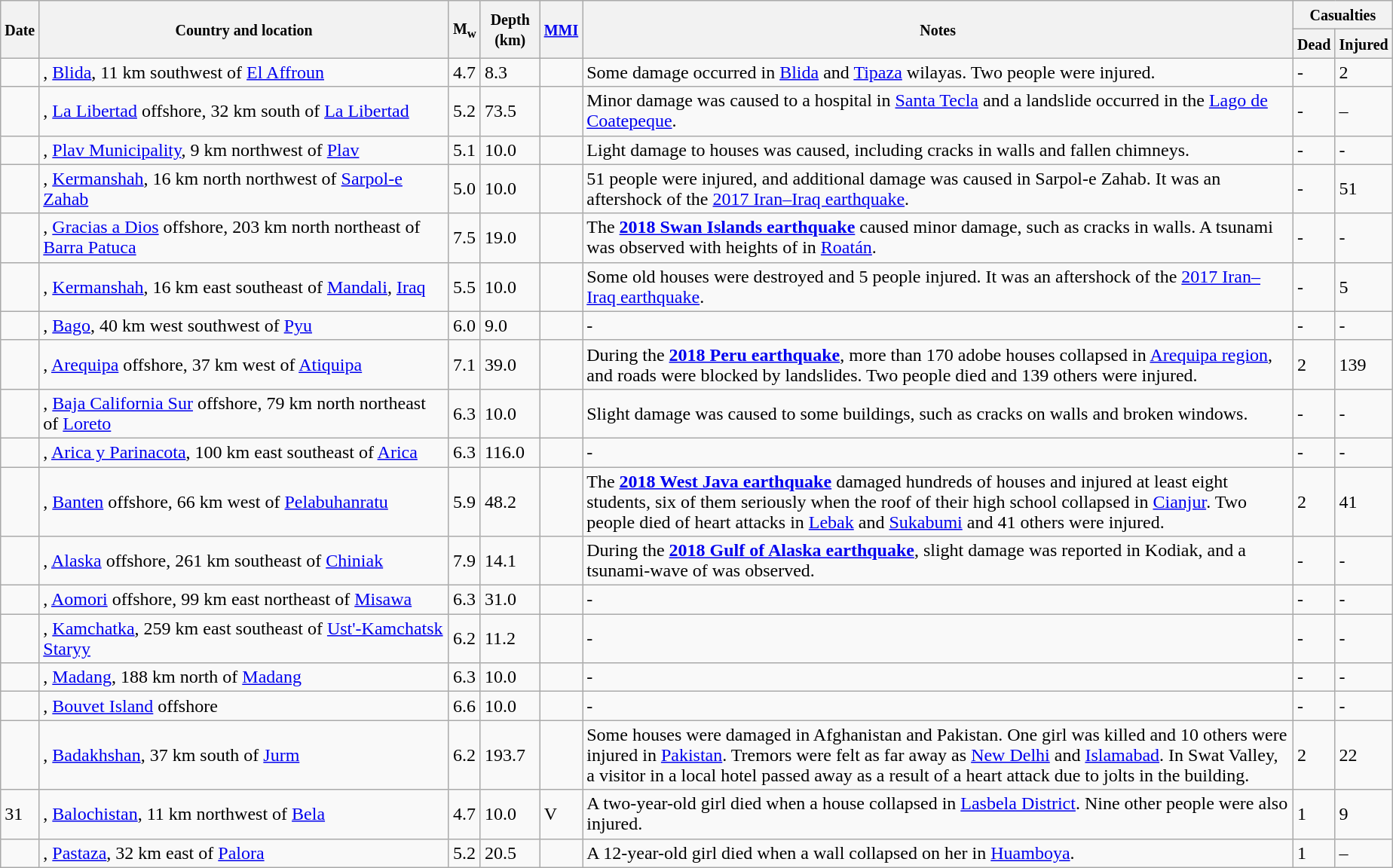<table class="wikitable sortable sort-under" style="border:1px black; margin-left:1em;">
<tr>
<th rowspan="2"><small>Date</small></th>
<th rowspan="2" style="width: 355px"><small>Country and location</small></th>
<th rowspan="2"><small>M<sub>w</sub></small></th>
<th rowspan="2"><small>Depth (km)</small></th>
<th rowspan="2"><small><a href='#'>MMI</a></small></th>
<th rowspan="2" class="unsortable"><small>Notes</small></th>
<th colspan="2"><small>Casualties</small></th>
</tr>
<tr>
<th><small>Dead</small></th>
<th><small>Injured</small></th>
</tr>
<tr>
<td></td>
<td>, <a href='#'>Blida</a>, 11 km southwest of <a href='#'>El Affroun</a></td>
<td>4.7</td>
<td>8.3</td>
<td></td>
<td>Some damage occurred in <a href='#'>Blida</a> and <a href='#'>Tipaza</a> wilayas. Two people were injured.</td>
<td>-</td>
<td>2</td>
</tr>
<tr>
<td></td>
<td>, <a href='#'>La Libertad</a> offshore, 32 km south of <a href='#'>La Libertad</a></td>
<td>5.2</td>
<td>73.5</td>
<td></td>
<td>Minor damage was caused to a hospital in <a href='#'>Santa Tecla</a> and a landslide occurred in the <a href='#'>Lago de Coatepeque</a>.</td>
<td>-</td>
<td>–</td>
</tr>
<tr>
<td></td>
<td>, <a href='#'>Plav Municipality</a>, 9 km northwest of <a href='#'>Plav</a></td>
<td>5.1</td>
<td>10.0</td>
<td></td>
<td>Light damage to houses was caused, including cracks in walls and fallen chimneys.</td>
<td>-</td>
<td>-</td>
</tr>
<tr>
<td></td>
<td>, <a href='#'>Kermanshah</a>, 16 km north northwest of <a href='#'>Sarpol-e Zahab</a></td>
<td>5.0</td>
<td>10.0</td>
<td></td>
<td>51 people were injured, and additional damage was caused in Sarpol-e Zahab. It was an aftershock of the <a href='#'>2017 Iran–Iraq earthquake</a>.</td>
<td>-</td>
<td>51</td>
</tr>
<tr>
<td></td>
<td>, <a href='#'>Gracias a Dios</a> offshore, 203 km north northeast of <a href='#'>Barra Patuca</a></td>
<td>7.5</td>
<td>19.0</td>
<td></td>
<td>The <strong><a href='#'>2018 Swan Islands earthquake</a></strong> caused minor damage, such as cracks in walls. A tsunami was observed with heights of  in <a href='#'>Roatán</a>.</td>
<td>-</td>
<td>-</td>
</tr>
<tr>
<td></td>
<td>, <a href='#'>Kermanshah</a>, 16 km east southeast of <a href='#'>Mandali</a>, <a href='#'>Iraq</a></td>
<td>5.5</td>
<td>10.0</td>
<td></td>
<td>Some old houses were destroyed and 5 people injured. It was an aftershock of the <a href='#'>2017 Iran–Iraq earthquake</a>.</td>
<td>-</td>
<td>5</td>
</tr>
<tr>
<td></td>
<td>, <a href='#'>Bago</a>, 40 km west southwest of <a href='#'>Pyu</a></td>
<td>6.0</td>
<td>9.0</td>
<td></td>
<td>-</td>
<td>-</td>
<td>-</td>
</tr>
<tr>
<td></td>
<td>, <a href='#'>Arequipa</a> offshore, 37 km west of <a href='#'>Atiquipa</a></td>
<td>7.1</td>
<td>39.0</td>
<td></td>
<td>During the <strong><a href='#'>2018 Peru earthquake</a></strong>, more than 170 adobe houses collapsed in <a href='#'>Arequipa region</a>, and roads were blocked by landslides. Two people died and 139 others were injured.</td>
<td>2</td>
<td>139</td>
</tr>
<tr>
<td></td>
<td>, <a href='#'>Baja California Sur</a> offshore, 79 km north northeast of <a href='#'>Loreto</a></td>
<td>6.3</td>
<td>10.0</td>
<td></td>
<td>Slight damage was caused to some buildings, such as cracks on walls and broken windows.</td>
<td>-</td>
<td>-</td>
</tr>
<tr>
<td></td>
<td>, <a href='#'>Arica y Parinacota</a>, 100 km east southeast of <a href='#'>Arica</a></td>
<td>6.3</td>
<td>116.0</td>
<td></td>
<td>-</td>
<td>-</td>
<td>-</td>
</tr>
<tr>
<td></td>
<td>, <a href='#'>Banten</a> offshore, 66 km west of <a href='#'>Pelabuhanratu</a></td>
<td>5.9</td>
<td>48.2</td>
<td></td>
<td>The <strong><a href='#'>2018 West Java earthquake</a></strong> damaged hundreds of houses and injured at least eight students, six of them seriously when the roof of their high school collapsed in <a href='#'>Cianjur</a>. Two people died of heart attacks in <a href='#'>Lebak</a> and <a href='#'>Sukabumi</a> and 41 others were injured.</td>
<td>2</td>
<td>41</td>
</tr>
<tr>
<td></td>
<td>, <a href='#'>Alaska</a> offshore, 261 km southeast of <a href='#'>Chiniak</a></td>
<td>7.9</td>
<td>14.1</td>
<td></td>
<td>During the <strong><a href='#'>2018 Gulf of Alaska earthquake</a></strong>, slight damage was reported in Kodiak, and a tsunami-wave of  was observed.</td>
<td>-</td>
<td>-</td>
</tr>
<tr>
<td></td>
<td>, <a href='#'>Aomori</a> offshore, 99 km east northeast of <a href='#'>Misawa</a></td>
<td>6.3</td>
<td>31.0</td>
<td></td>
<td>-</td>
<td>-</td>
<td>-</td>
</tr>
<tr>
<td></td>
<td>, <a href='#'>Kamchatka</a>, 259 km east southeast of <a href='#'>Ust'-Kamchatsk Staryy</a></td>
<td>6.2</td>
<td>11.2</td>
<td></td>
<td>-</td>
<td>-</td>
<td>-</td>
</tr>
<tr>
<td></td>
<td>, <a href='#'>Madang</a>, 188 km north of <a href='#'>Madang</a></td>
<td>6.3</td>
<td>10.0</td>
<td></td>
<td>-</td>
<td>-</td>
<td>-</td>
</tr>
<tr>
<td></td>
<td>, <a href='#'>Bouvet Island</a> offshore</td>
<td>6.6</td>
<td>10.0</td>
<td></td>
<td>-</td>
<td>-</td>
<td>-</td>
</tr>
<tr>
<td></td>
<td>, <a href='#'>Badakhshan</a>, 37 km south of <a href='#'>Jurm</a></td>
<td>6.2</td>
<td>193.7</td>
<td></td>
<td>Some houses were damaged in Afghanistan and Pakistan. One girl was killed and 10 others were injured in <a href='#'>Pakistan</a>. Tremors were felt as far away as <a href='#'>New Delhi</a> and <a href='#'>Islamabad</a>. In Swat Valley, a visitor in a local hotel passed away as a result of a heart attack due to jolts in the building.</td>
<td>2</td>
<td>22</td>
</tr>
<tr>
<td>31</td>
<td>, <a href='#'>Balochistan</a>, 11 km northwest of <a href='#'>Bela</a></td>
<td>4.7</td>
<td>10.0</td>
<td>V</td>
<td>A two-year-old girl died when a house collapsed in <a href='#'>Lasbela District</a>. Nine other people were also injured.</td>
<td>1</td>
<td>9</td>
</tr>
<tr>
<td></td>
<td>, <a href='#'>Pastaza</a>, 32 km east of <a href='#'>Palora</a></td>
<td>5.2</td>
<td>20.5</td>
<td></td>
<td>A 12-year-old girl died when a wall collapsed on her in <a href='#'>Huamboya</a>.</td>
<td>1</td>
<td>–</td>
</tr>
</table>
